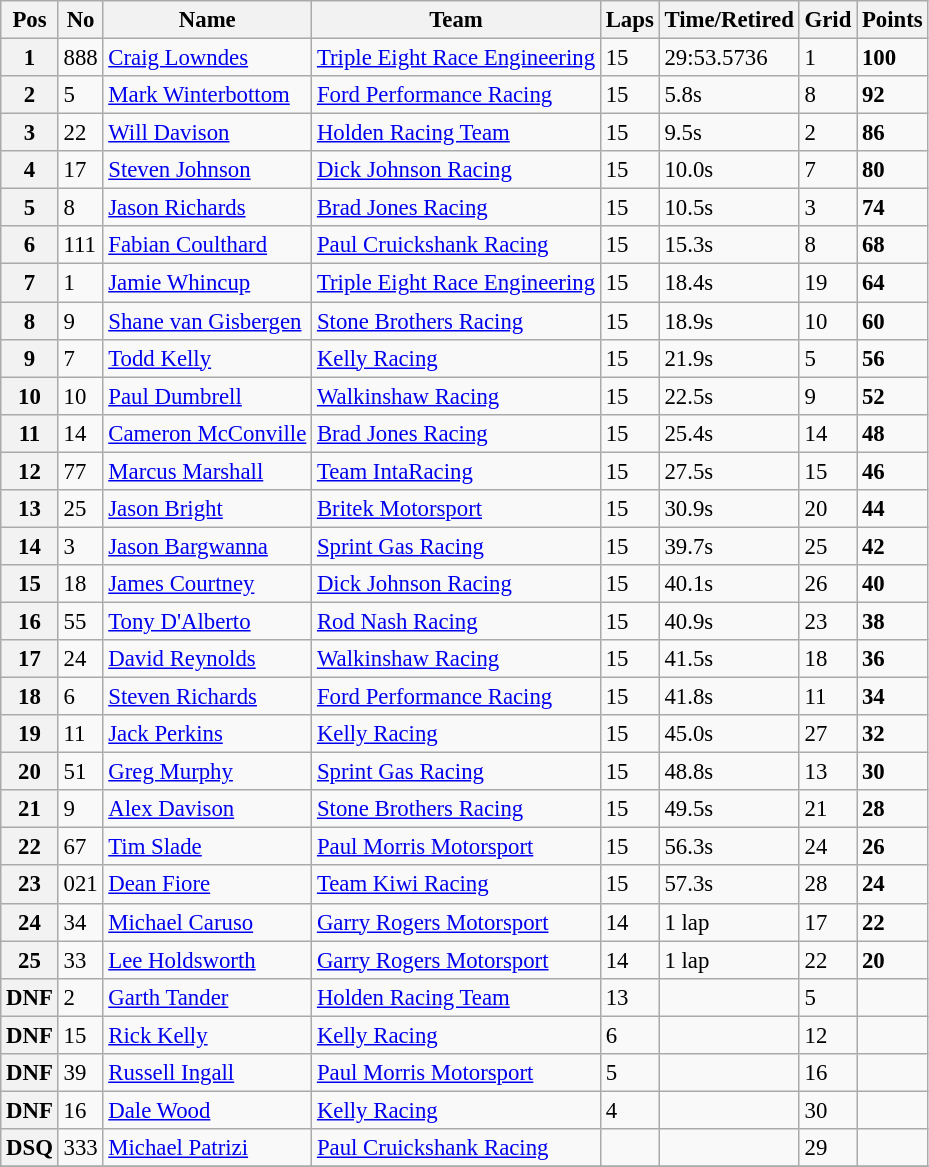<table class="wikitable" style="font-size: 95%;">
<tr>
<th>Pos</th>
<th>No</th>
<th>Name</th>
<th>Team</th>
<th>Laps</th>
<th>Time/Retired</th>
<th>Grid</th>
<th>Points</th>
</tr>
<tr>
<th>1</th>
<td>888</td>
<td><a href='#'>Craig Lowndes</a></td>
<td><a href='#'>Triple Eight Race Engineering</a></td>
<td>15</td>
<td>29:53.5736</td>
<td>1</td>
<td><strong>100</strong></td>
</tr>
<tr>
<th>2</th>
<td>5</td>
<td><a href='#'>Mark Winterbottom</a></td>
<td><a href='#'>Ford Performance Racing</a></td>
<td>15</td>
<td>5.8s</td>
<td>8</td>
<td><strong>92</strong></td>
</tr>
<tr>
<th>3</th>
<td>22</td>
<td><a href='#'>Will Davison</a></td>
<td><a href='#'>Holden Racing Team</a></td>
<td>15</td>
<td>9.5s</td>
<td>2</td>
<td><strong>86</strong></td>
</tr>
<tr>
<th>4</th>
<td>17</td>
<td><a href='#'>Steven Johnson</a></td>
<td><a href='#'>Dick Johnson Racing</a></td>
<td>15</td>
<td>10.0s</td>
<td>7</td>
<td><strong>80</strong></td>
</tr>
<tr>
<th>5</th>
<td>8</td>
<td><a href='#'>Jason Richards</a></td>
<td><a href='#'>Brad Jones Racing</a></td>
<td>15</td>
<td>10.5s</td>
<td>3</td>
<td><strong>74</strong></td>
</tr>
<tr>
<th>6</th>
<td>111</td>
<td><a href='#'>Fabian Coulthard</a></td>
<td><a href='#'>Paul Cruickshank Racing</a></td>
<td>15</td>
<td>15.3s</td>
<td>8</td>
<td><strong>68</strong></td>
</tr>
<tr>
<th>7</th>
<td>1</td>
<td><a href='#'>Jamie Whincup</a></td>
<td><a href='#'>Triple Eight Race Engineering</a></td>
<td>15</td>
<td>18.4s</td>
<td>19</td>
<td><strong>64</strong></td>
</tr>
<tr>
<th>8</th>
<td>9</td>
<td><a href='#'>Shane van Gisbergen</a></td>
<td><a href='#'>Stone Brothers Racing</a></td>
<td>15</td>
<td>18.9s</td>
<td>10</td>
<td><strong>60</strong></td>
</tr>
<tr>
<th>9</th>
<td>7</td>
<td><a href='#'>Todd Kelly</a></td>
<td><a href='#'>Kelly Racing</a></td>
<td>15</td>
<td>21.9s</td>
<td>5</td>
<td><strong>56</strong></td>
</tr>
<tr>
<th>10</th>
<td>10</td>
<td><a href='#'>Paul Dumbrell</a></td>
<td><a href='#'>Walkinshaw Racing</a></td>
<td>15</td>
<td>22.5s</td>
<td>9</td>
<td><strong>52</strong></td>
</tr>
<tr>
<th>11</th>
<td>14</td>
<td><a href='#'>Cameron McConville</a></td>
<td><a href='#'>Brad Jones Racing</a></td>
<td>15</td>
<td>25.4s</td>
<td>14</td>
<td><strong>48</strong></td>
</tr>
<tr>
<th>12</th>
<td>77</td>
<td><a href='#'>Marcus Marshall</a></td>
<td><a href='#'>Team IntaRacing</a></td>
<td>15</td>
<td>27.5s</td>
<td>15</td>
<td><strong>46</strong></td>
</tr>
<tr>
<th>13</th>
<td>25</td>
<td><a href='#'>Jason Bright</a></td>
<td><a href='#'>Britek Motorsport</a></td>
<td>15</td>
<td>30.9s</td>
<td>20</td>
<td><strong>44</strong></td>
</tr>
<tr>
<th>14</th>
<td>3</td>
<td><a href='#'>Jason Bargwanna</a></td>
<td><a href='#'>Sprint Gas Racing</a></td>
<td>15</td>
<td>39.7s</td>
<td>25</td>
<td><strong>42</strong></td>
</tr>
<tr>
<th>15</th>
<td>18</td>
<td><a href='#'>James Courtney</a></td>
<td><a href='#'>Dick Johnson Racing</a></td>
<td>15</td>
<td>40.1s</td>
<td>26</td>
<td><strong>40</strong></td>
</tr>
<tr>
<th>16</th>
<td>55</td>
<td><a href='#'>Tony D'Alberto</a></td>
<td><a href='#'>Rod Nash Racing</a></td>
<td>15</td>
<td>40.9s</td>
<td>23</td>
<td><strong>38</strong></td>
</tr>
<tr>
<th>17</th>
<td>24</td>
<td><a href='#'>David Reynolds</a></td>
<td><a href='#'>Walkinshaw Racing</a></td>
<td>15</td>
<td>41.5s</td>
<td>18</td>
<td><strong>36</strong></td>
</tr>
<tr>
<th>18</th>
<td>6</td>
<td><a href='#'>Steven Richards</a></td>
<td><a href='#'>Ford Performance Racing</a></td>
<td>15</td>
<td>41.8s</td>
<td>11</td>
<td><strong>34</strong></td>
</tr>
<tr>
<th>19</th>
<td>11</td>
<td><a href='#'>Jack Perkins</a></td>
<td><a href='#'>Kelly Racing</a></td>
<td>15</td>
<td>45.0s</td>
<td>27</td>
<td><strong>32</strong></td>
</tr>
<tr>
<th>20</th>
<td>51</td>
<td><a href='#'>Greg Murphy</a></td>
<td><a href='#'>Sprint Gas Racing</a></td>
<td>15</td>
<td>48.8s</td>
<td>13</td>
<td><strong>30</strong></td>
</tr>
<tr>
<th>21</th>
<td>9</td>
<td><a href='#'>Alex Davison</a></td>
<td><a href='#'>Stone Brothers Racing</a></td>
<td>15</td>
<td>49.5s</td>
<td>21</td>
<td><strong>28</strong></td>
</tr>
<tr>
<th>22</th>
<td>67</td>
<td><a href='#'>Tim Slade</a></td>
<td><a href='#'>Paul Morris Motorsport</a></td>
<td>15</td>
<td>56.3s</td>
<td>24</td>
<td><strong>26</strong></td>
</tr>
<tr>
<th>23</th>
<td>021</td>
<td><a href='#'>Dean Fiore</a></td>
<td><a href='#'>Team Kiwi Racing</a></td>
<td>15</td>
<td>57.3s</td>
<td>28</td>
<td><strong>24</strong></td>
</tr>
<tr>
<th>24</th>
<td>34</td>
<td><a href='#'>Michael Caruso</a></td>
<td><a href='#'>Garry Rogers Motorsport</a></td>
<td>14</td>
<td>1 lap</td>
<td>17</td>
<td><strong>22</strong></td>
</tr>
<tr>
<th>25</th>
<td>33</td>
<td><a href='#'>Lee Holdsworth</a></td>
<td><a href='#'>Garry Rogers Motorsport</a></td>
<td>14</td>
<td>1 lap</td>
<td>22</td>
<td><strong>20</strong></td>
</tr>
<tr>
<th>DNF</th>
<td>2</td>
<td><a href='#'>Garth Tander</a></td>
<td><a href='#'>Holden Racing Team</a></td>
<td>13</td>
<td></td>
<td>5</td>
<td></td>
</tr>
<tr>
<th>DNF</th>
<td>15</td>
<td><a href='#'>Rick Kelly</a></td>
<td><a href='#'>Kelly Racing</a></td>
<td>6</td>
<td></td>
<td>12</td>
<td></td>
</tr>
<tr>
<th>DNF</th>
<td>39</td>
<td><a href='#'>Russell Ingall</a></td>
<td><a href='#'>Paul Morris Motorsport</a></td>
<td>5</td>
<td></td>
<td>16</td>
<td></td>
</tr>
<tr>
<th>DNF</th>
<td>16</td>
<td><a href='#'>Dale Wood</a></td>
<td><a href='#'>Kelly Racing</a></td>
<td>4</td>
<td></td>
<td>30</td>
<td></td>
</tr>
<tr>
<th>DSQ</th>
<td>333</td>
<td><a href='#'>Michael Patrizi</a></td>
<td><a href='#'>Paul Cruickshank Racing</a></td>
<td></td>
<td></td>
<td>29</td>
<td></td>
</tr>
<tr>
</tr>
</table>
